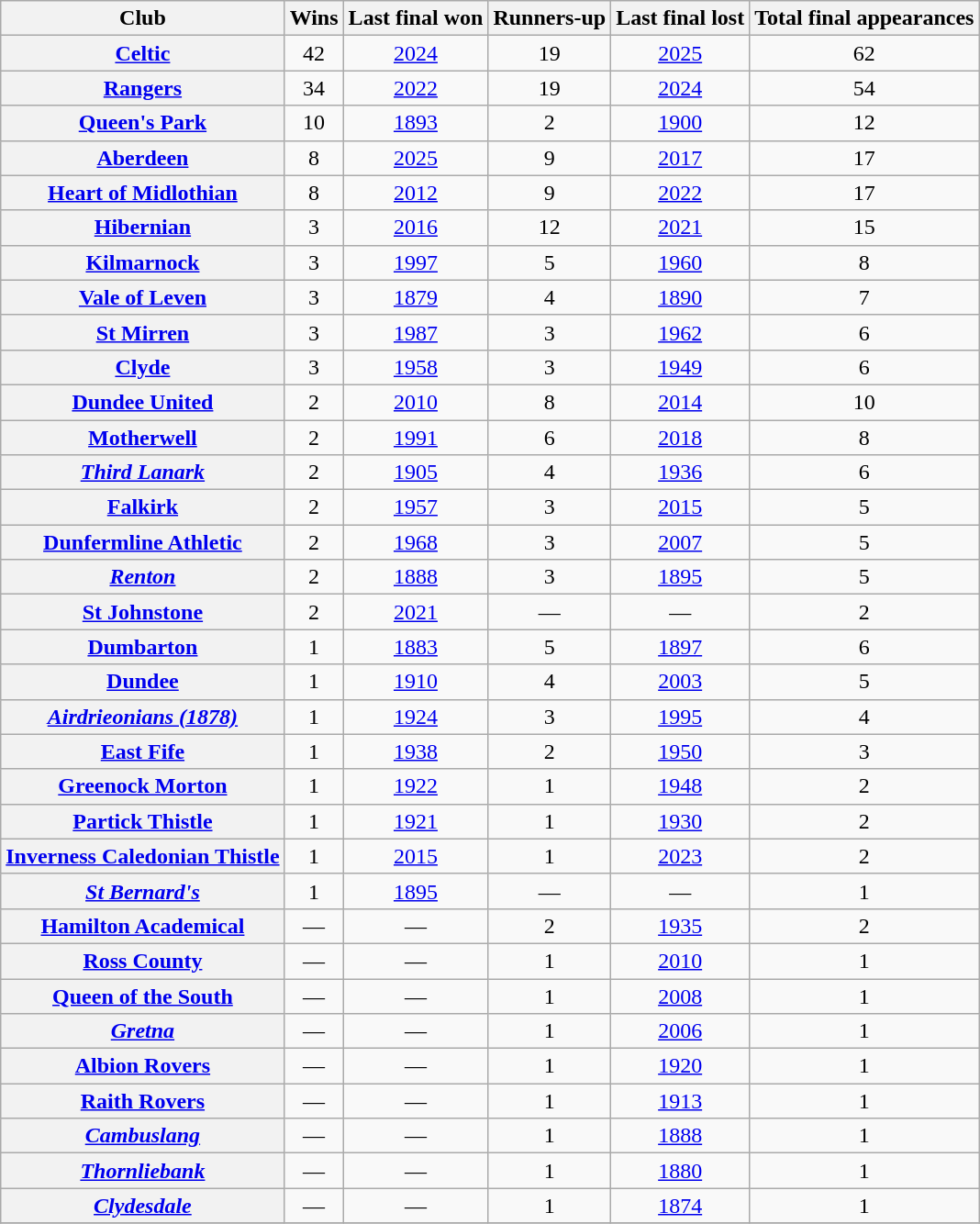<table class="wikitable sortable plainrowheaders" style="text-align: center;">
<tr>
<th scope="col">Club</th>
<th scope="col">Wins</th>
<th scope="col">Last final won</th>
<th scope="col">Runners-up</th>
<th scope="col">Last final lost</th>
<th scope="col">Total final appearances</th>
</tr>
<tr>
<th scope="row"><a href='#'>Celtic</a></th>
<td>42</td>
<td><a href='#'>2024</a></td>
<td>19</td>
<td><a href='#'>2025</a></td>
<td>62</td>
</tr>
<tr>
<th scope="row"><a href='#'>Rangers</a></th>
<td>34</td>
<td><a href='#'>2022</a></td>
<td>19</td>
<td><a href='#'>2024</a></td>
<td>54</td>
</tr>
<tr>
<th scope="row"><a href='#'>Queen's Park</a></th>
<td>10</td>
<td><a href='#'>1893</a></td>
<td>2</td>
<td><a href='#'>1900</a></td>
<td>12</td>
</tr>
<tr>
<th scope="row"><a href='#'>Aberdeen</a></th>
<td>8</td>
<td><a href='#'>2025</a></td>
<td>9</td>
<td><a href='#'>2017</a></td>
<td>17</td>
</tr>
<tr>
<th scope="row"><a href='#'>Heart of Midlothian</a></th>
<td>8</td>
<td><a href='#'>2012</a></td>
<td>9</td>
<td><a href='#'>2022</a></td>
<td>17</td>
</tr>
<tr>
<th scope="row"><a href='#'>Hibernian</a></th>
<td>3</td>
<td><a href='#'>2016</a></td>
<td>12</td>
<td><a href='#'>2021</a></td>
<td>15</td>
</tr>
<tr>
<th scope="row"><a href='#'>Kilmarnock</a></th>
<td>3</td>
<td><a href='#'>1997</a></td>
<td>5</td>
<td><a href='#'>1960</a></td>
<td>8</td>
</tr>
<tr>
<th scope="row"><a href='#'>Vale of Leven</a></th>
<td>3</td>
<td><a href='#'>1879</a></td>
<td>4</td>
<td><a href='#'>1890</a></td>
<td>7</td>
</tr>
<tr>
<th scope="row"><a href='#'>St Mirren</a></th>
<td>3</td>
<td><a href='#'>1987</a></td>
<td>3</td>
<td><a href='#'>1962</a></td>
<td>6</td>
</tr>
<tr>
<th scope="row"><a href='#'>Clyde</a></th>
<td>3</td>
<td><a href='#'>1958</a></td>
<td>3</td>
<td><a href='#'>1949</a></td>
<td>6</td>
</tr>
<tr>
<th scope="row"><a href='#'>Dundee United</a></th>
<td>2</td>
<td><a href='#'>2010</a></td>
<td>8</td>
<td><a href='#'>2014</a></td>
<td>10</td>
</tr>
<tr>
<th scope="row"><a href='#'>Motherwell</a></th>
<td>2</td>
<td><a href='#'>1991</a></td>
<td>6</td>
<td><a href='#'>2018</a></td>
<td>8</td>
</tr>
<tr>
<th scope="row"><a href='#'><em>Third Lanark</em></a></th>
<td>2</td>
<td><a href='#'>1905</a></td>
<td>4</td>
<td><a href='#'>1936</a></td>
<td>6</td>
</tr>
<tr>
<th scope="row"><a href='#'>Falkirk</a></th>
<td>2</td>
<td><a href='#'>1957</a></td>
<td>3</td>
<td><a href='#'>2015</a></td>
<td>5</td>
</tr>
<tr>
<th scope="row"><a href='#'>Dunfermline Athletic</a></th>
<td>2</td>
<td><a href='#'>1968</a></td>
<td>3</td>
<td><a href='#'>2007</a></td>
<td>5</td>
</tr>
<tr>
<th scope="row"><a href='#'><em>Renton</em></a></th>
<td>2</td>
<td><a href='#'>1888</a></td>
<td>3</td>
<td><a href='#'>1895</a></td>
<td>5</td>
</tr>
<tr>
<th scope="row"><a href='#'>St Johnstone</a></th>
<td>2</td>
<td><a href='#'>2021</a></td>
<td>—</td>
<td>—</td>
<td>2</td>
</tr>
<tr>
<th scope="row"><a href='#'>Dumbarton</a></th>
<td>1</td>
<td><a href='#'>1883</a></td>
<td>5</td>
<td><a href='#'>1897</a></td>
<td>6</td>
</tr>
<tr>
<th scope="row"><a href='#'>Dundee</a></th>
<td>1</td>
<td><a href='#'>1910</a></td>
<td>4</td>
<td><a href='#'>2003</a></td>
<td>5</td>
</tr>
<tr>
<th scope="row"><a href='#'><em>Airdrieonians (1878)</em></a></th>
<td>1</td>
<td><a href='#'>1924</a></td>
<td>3</td>
<td><a href='#'>1995</a></td>
<td>4</td>
</tr>
<tr>
<th scope="row"><a href='#'>East Fife</a></th>
<td>1</td>
<td><a href='#'>1938</a></td>
<td>2</td>
<td><a href='#'>1950</a></td>
<td>3</td>
</tr>
<tr>
<th scope="row"><a href='#'>Greenock Morton</a></th>
<td>1</td>
<td><a href='#'>1922</a></td>
<td>1</td>
<td><a href='#'>1948</a></td>
<td>2</td>
</tr>
<tr>
<th scope="row"><a href='#'>Partick Thistle</a></th>
<td>1</td>
<td><a href='#'>1921</a></td>
<td>1</td>
<td><a href='#'>1930</a></td>
<td>2</td>
</tr>
<tr>
<th scope="row"><a href='#'>Inverness Caledonian Thistle</a></th>
<td>1</td>
<td><a href='#'>2015</a></td>
<td>1</td>
<td><a href='#'>2023</a></td>
<td>2</td>
</tr>
<tr>
<th scope="row"><a href='#'><em>St Bernard's</em></a></th>
<td>1</td>
<td><a href='#'>1895</a></td>
<td>—</td>
<td>—</td>
<td>1</td>
</tr>
<tr>
<th scope="row"><a href='#'>Hamilton Academical</a></th>
<td>—</td>
<td>—</td>
<td>2</td>
<td><a href='#'>1935</a></td>
<td>2</td>
</tr>
<tr>
<th scope="row"><a href='#'>Ross County</a></th>
<td>—</td>
<td>—</td>
<td>1</td>
<td><a href='#'>2010</a></td>
<td>1</td>
</tr>
<tr>
<th scope="row"><a href='#'>Queen of the South</a></th>
<td>—</td>
<td>—</td>
<td>1</td>
<td><a href='#'>2008</a></td>
<td>1</td>
</tr>
<tr>
<th scope="row"><a href='#'><em>Gretna</em></a></th>
<td>—</td>
<td>—</td>
<td>1</td>
<td><a href='#'>2006</a></td>
<td>1</td>
</tr>
<tr>
<th scope="row"><a href='#'>Albion Rovers</a></th>
<td>—</td>
<td>—</td>
<td>1</td>
<td><a href='#'>1920</a></td>
<td>1</td>
</tr>
<tr>
<th scope="row"><a href='#'>Raith Rovers</a></th>
<td>—</td>
<td>—</td>
<td>1</td>
<td><a href='#'>1913</a></td>
<td>1</td>
</tr>
<tr>
<th scope="row"><a href='#'><em>Cambuslang</em></a></th>
<td>—</td>
<td>—</td>
<td>1</td>
<td><a href='#'>1888</a></td>
<td>1</td>
</tr>
<tr>
<th scope="row"><a href='#'><em>Thornliebank</em></a></th>
<td>—</td>
<td>—</td>
<td>1</td>
<td><a href='#'>1880</a></td>
<td>1</td>
</tr>
<tr>
<th scope="row"><a href='#'><em>Clydesdale</em></a></th>
<td>—</td>
<td>—</td>
<td>1</td>
<td><a href='#'>1874</a></td>
<td>1</td>
</tr>
<tr>
</tr>
</table>
